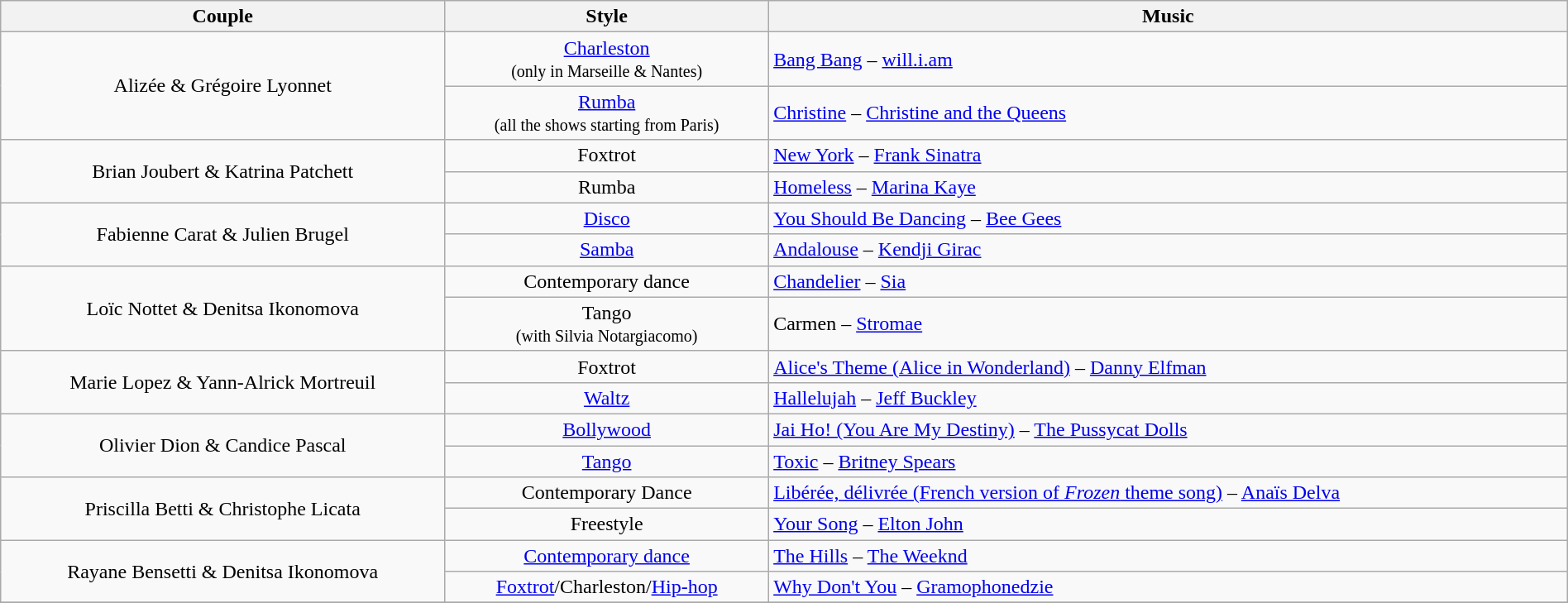<table class="wikitable" style="width:100%;">
<tr>
<th>Couple</th>
<th>Style</th>
<th>Music</th>
</tr>
<tr>
<td rowspan="2" style="text-align:center;">Alizée & Grégoire Lyonnet</td>
<td style="text-align:center;"><a href='#'>Charleston</a><br><small>(only in Marseille & Nantes)</small></td>
<td><a href='#'>Bang Bang</a> – <a href='#'>will.i.am</a></td>
</tr>
<tr>
<td style="text-align:center;"><a href='#'>Rumba</a><br><small>(all the shows starting from Paris)</small></td>
<td><a href='#'>Christine</a> – <a href='#'>Christine and the Queens</a></td>
</tr>
<tr>
<td rowspan="2" style="text-align:center;">Brian Joubert & Katrina Patchett</td>
<td style="text-align:center;">Foxtrot</td>
<td><a href='#'>New York</a> – <a href='#'>Frank Sinatra</a></td>
</tr>
<tr>
<td style="text-align:center;">Rumba</td>
<td><a href='#'>Homeless</a> – <a href='#'>Marina Kaye</a></td>
</tr>
<tr>
<td rowspan="2" style="text-align:center;">Fabienne Carat & Julien Brugel</td>
<td style="text-align:center;"><a href='#'>Disco</a></td>
<td><a href='#'>You Should Be Dancing</a> – <a href='#'>Bee Gees</a></td>
</tr>
<tr>
<td style="text-align:center;"><a href='#'>Samba</a></td>
<td><a href='#'>Andalouse</a> – <a href='#'>Kendji Girac</a></td>
</tr>
<tr>
<td rowspan="2" style="text-align:center;">Loïc Nottet & Denitsa Ikonomova</td>
<td style="text-align:center;">Contemporary dance</td>
<td><a href='#'>Chandelier</a> – <a href='#'>Sia</a></td>
</tr>
<tr>
<td style="text-align:center;">Tango<br><small>(with Silvia Notargiacomo)</small></td>
<td>Carmen – <a href='#'>Stromae</a></td>
</tr>
<tr>
<td rowspan="2" style="text-align:center;">Marie Lopez & Yann-Alrick Mortreuil</td>
<td style="text-align:center;">Foxtrot</td>
<td><a href='#'>Alice's Theme (Alice in Wonderland)</a> – <a href='#'>Danny Elfman</a></td>
</tr>
<tr>
<td style="text-align:center;"><a href='#'>Waltz</a></td>
<td><a href='#'>Hallelujah</a> – <a href='#'>Jeff Buckley</a></td>
</tr>
<tr>
<td rowspan="2" style="text-align:center;">Olivier Dion & Candice Pascal</td>
<td style="text-align:center;"><a href='#'>Bollywood</a></td>
<td><a href='#'>Jai Ho! (You Are My Destiny)</a>  – <a href='#'>The Pussycat Dolls</a></td>
</tr>
<tr>
<td style="text-align:center;"><a href='#'>Tango</a></td>
<td><a href='#'>Toxic</a> – <a href='#'>Britney Spears</a></td>
</tr>
<tr>
<td rowspan="2" style="text-align:center;">Priscilla Betti & Christophe Licata</td>
<td style="text-align:center;">Contemporary Dance</td>
<td><a href='#'>Libérée, délivrée (French version of <em>Frozen</em> theme song)</a> – <a href='#'>Anaïs Delva</a></td>
</tr>
<tr>
<td style="text-align:center;">Freestyle</td>
<td><a href='#'>Your Song</a> – <a href='#'>Elton John</a></td>
</tr>
<tr>
<td rowspan="2" style="text-align:center;">Rayane Bensetti & Denitsa Ikonomova</td>
<td style="text-align:center;"><a href='#'>Contemporary dance</a></td>
<td><a href='#'>The Hills</a> – <a href='#'>The Weeknd</a></td>
</tr>
<tr>
<td style="text-align:center;"><a href='#'>Foxtrot</a>/Charleston/<a href='#'>Hip-hop</a></td>
<td><a href='#'>Why Don't You</a> – <a href='#'>Gramophonedzie</a></td>
</tr>
<tr>
</tr>
</table>
